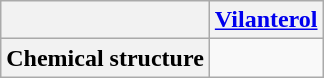<table class="wikitable">
<tr>
<th></th>
<th style="text-align: center;"><a href='#'>Vilanterol</a></th>
</tr>
<tr>
<th>Chemical structure</th>
<td style="text-align: center;"></td>
</tr>
</table>
